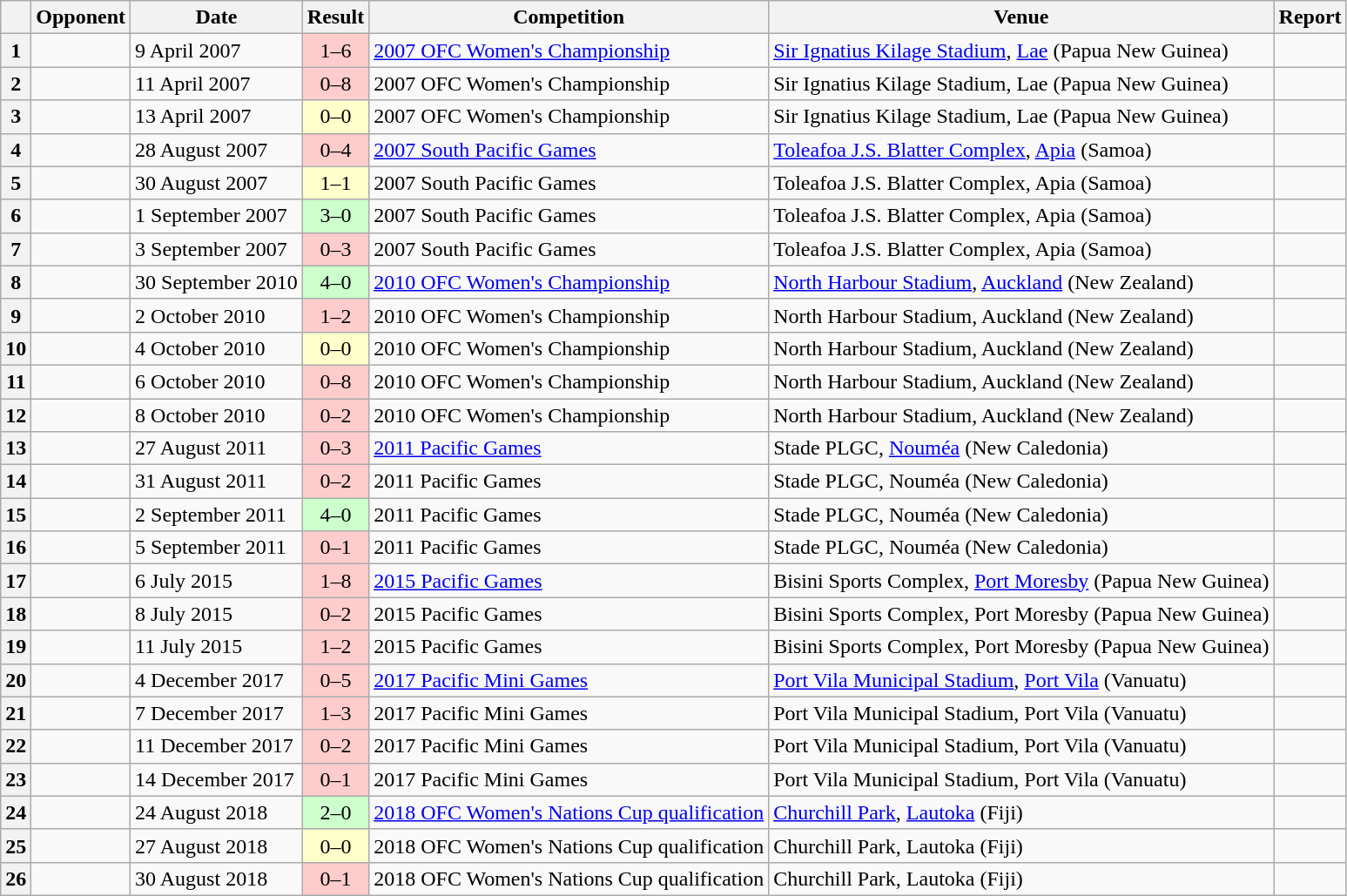<table class="wikitable">
<tr>
<th></th>
<th>Opponent</th>
<th>Date</th>
<th>Result</th>
<th>Competition</th>
<th>Venue</th>
<th>Report</th>
</tr>
<tr>
<th>1</th>
<td></td>
<td>9 April 2007</td>
<td style="background:#FFCCCC; text-align:center;">1–6</td>
<td><a href='#'>2007 OFC Women's Championship</a></td>
<td><a href='#'>Sir Ignatius Kilage Stadium</a>, <a href='#'>Lae</a> (Papua New Guinea)</td>
<td></td>
</tr>
<tr>
<th>2</th>
<td></td>
<td>11 April 2007</td>
<td style="background:#FFCCCC; text-align:center;">0–8</td>
<td>2007 OFC Women's Championship</td>
<td>Sir Ignatius Kilage Stadium, Lae (Papua New Guinea)</td>
<td></td>
</tr>
<tr>
<th>3</th>
<td></td>
<td>13 April 2007</td>
<td style="background:#FFFFCC; text-align:center;">0–0</td>
<td>2007 OFC Women's Championship</td>
<td>Sir Ignatius Kilage Stadium, Lae (Papua New Guinea)</td>
<td></td>
</tr>
<tr>
<th>4</th>
<td></td>
<td>28 August 2007</td>
<td style="background:#FFCCCC; text-align:center;">0–4</td>
<td><a href='#'>2007 South Pacific Games</a></td>
<td><a href='#'>Toleafoa J.S. Blatter Complex</a>, <a href='#'>Apia</a> (Samoa)</td>
<td></td>
</tr>
<tr>
<th>5</th>
<td></td>
<td>30 August 2007</td>
<td style="background:#FFFFCC; text-align:center;">1–1</td>
<td>2007 South Pacific Games</td>
<td>Toleafoa J.S. Blatter Complex, Apia (Samoa)</td>
<td></td>
</tr>
<tr>
<th>6</th>
<td></td>
<td>1 September 2007</td>
<td style="background:#CCFFCC; text-align:center;">3–0</td>
<td>2007 South Pacific Games</td>
<td>Toleafoa J.S. Blatter Complex, Apia (Samoa)</td>
<td></td>
</tr>
<tr>
<th>7</th>
<td></td>
<td>3 September 2007</td>
<td style="background:#FFCCCC; text-align:center;">0–3</td>
<td>2007 South Pacific Games</td>
<td>Toleafoa J.S. Blatter Complex, Apia (Samoa)</td>
<td></td>
</tr>
<tr>
<th>8</th>
<td></td>
<td>30 September 2010</td>
<td style="background:#CCFFCC; text-align:center;">4–0</td>
<td><a href='#'>2010 OFC Women's Championship</a></td>
<td><a href='#'>North Harbour Stadium</a>, <a href='#'>Auckland</a> (New Zealand)</td>
<td></td>
</tr>
<tr>
<th>9</th>
<td></td>
<td>2 October 2010</td>
<td style="background:#FFCCCC; text-align:center;">1–2</td>
<td>2010 OFC Women's Championship</td>
<td>North Harbour Stadium, Auckland (New Zealand)</td>
<td></td>
</tr>
<tr>
<th>10</th>
<td></td>
<td>4 October 2010</td>
<td style="background:#FFFFCC; text-align:center;">0–0</td>
<td>2010 OFC Women's Championship</td>
<td>North Harbour Stadium, Auckland (New Zealand)</td>
<td></td>
</tr>
<tr>
<th>11</th>
<td></td>
<td>6 October 2010</td>
<td style="background:#FFCCCC; text-align:center;">0–8</td>
<td>2010 OFC Women's Championship</td>
<td>North Harbour Stadium, Auckland (New Zealand)</td>
<td></td>
</tr>
<tr>
<th>12</th>
<td></td>
<td>8 October 2010</td>
<td style="background:#FFCCCC; text-align:center;">0–2</td>
<td>2010 OFC Women's Championship</td>
<td>North Harbour Stadium, Auckland (New Zealand)</td>
<td></td>
</tr>
<tr>
<th>13</th>
<td></td>
<td>27 August 2011</td>
<td style="background:#FFCCCC; text-align:center;">0–3</td>
<td><a href='#'>2011 Pacific Games</a></td>
<td>Stade PLGC, <a href='#'>Nouméa</a> (New Caledonia)</td>
<td></td>
</tr>
<tr>
<th>14</th>
<td></td>
<td>31 August 2011</td>
<td style="background:#FFCCCC; text-align:center;">0–2</td>
<td>2011 Pacific Games</td>
<td>Stade PLGC, Nouméa (New Caledonia)</td>
<td></td>
</tr>
<tr>
<th>15</th>
<td></td>
<td>2 September 2011</td>
<td style="background:#CCFFCC; text-align:center;">4–0</td>
<td>2011 Pacific Games</td>
<td>Stade PLGC, Nouméa (New Caledonia)</td>
<td></td>
</tr>
<tr>
<th>16</th>
<td></td>
<td>5 September 2011</td>
<td style="background:#FFCCCC; text-align:center;">0–1</td>
<td>2011 Pacific Games</td>
<td>Stade PLGC, Nouméa (New Caledonia)</td>
<td></td>
</tr>
<tr>
<th>17</th>
<td></td>
<td>6 July 2015</td>
<td style="background:#FFCCCC; text-align:center;">1–8</td>
<td><a href='#'>2015 Pacific Games</a></td>
<td>Bisini Sports Complex, <a href='#'>Port Moresby</a> (Papua New Guinea)</td>
<td></td>
</tr>
<tr>
<th>18</th>
<td></td>
<td>8 July 2015</td>
<td style="background:#FFCCCC; text-align:center;">0–2</td>
<td>2015 Pacific Games</td>
<td>Bisini Sports Complex, Port Moresby (Papua New Guinea)</td>
<td></td>
</tr>
<tr>
<th>19</th>
<td></td>
<td>11 July 2015</td>
<td style="background:#FFCCCC; text-align:center;">1–2</td>
<td>2015 Pacific Games</td>
<td>Bisini Sports Complex, Port Moresby (Papua New Guinea)</td>
<td></td>
</tr>
<tr>
<th>20</th>
<td></td>
<td>4 December 2017</td>
<td style="background:#FFCCCC; text-align:center;">0–5</td>
<td><a href='#'>2017 Pacific Mini Games</a></td>
<td><a href='#'>Port Vila Municipal Stadium</a>, <a href='#'>Port Vila</a> (Vanuatu)</td>
<td></td>
</tr>
<tr>
<th>21</th>
<td></td>
<td>7 December 2017</td>
<td style="background:#FFCCCC; text-align:center;">1–3</td>
<td>2017 Pacific Mini Games</td>
<td>Port Vila Municipal Stadium, Port Vila (Vanuatu)</td>
<td></td>
</tr>
<tr>
<th>22</th>
<td></td>
<td>11 December 2017</td>
<td style="background:#FFCCCC; text-align:center;">0–2</td>
<td>2017 Pacific Mini Games</td>
<td>Port Vila Municipal Stadium, Port Vila (Vanuatu)</td>
<td></td>
</tr>
<tr>
<th>23</th>
<td></td>
<td>14 December 2017</td>
<td style="background:#FFCCCC; text-align:center;">0–1</td>
<td>2017 Pacific Mini Games</td>
<td>Port Vila Municipal Stadium, Port Vila (Vanuatu)</td>
<td></td>
</tr>
<tr>
<th>24</th>
<td></td>
<td>24 August 2018</td>
<td style="background:#CCFFCC; text-align:center;">2–0</td>
<td><a href='#'>2018 OFC Women's Nations Cup qualification</a></td>
<td><a href='#'>Churchill Park</a>, <a href='#'>Lautoka</a> (Fiji)</td>
<td></td>
</tr>
<tr>
<th>25</th>
<td></td>
<td>27 August 2018</td>
<td style="background:#FFFFCC; text-align:center;">0–0</td>
<td>2018 OFC Women's Nations Cup qualification</td>
<td>Churchill Park, Lautoka (Fiji)</td>
<td></td>
</tr>
<tr>
<th>26</th>
<td></td>
<td>30 August 2018</td>
<td style="background:#FFCCCC; text-align:center;">0–1</td>
<td>2018 OFC Women's Nations Cup qualification</td>
<td>Churchill Park, Lautoka (Fiji)</td>
<td></td>
</tr>
</table>
